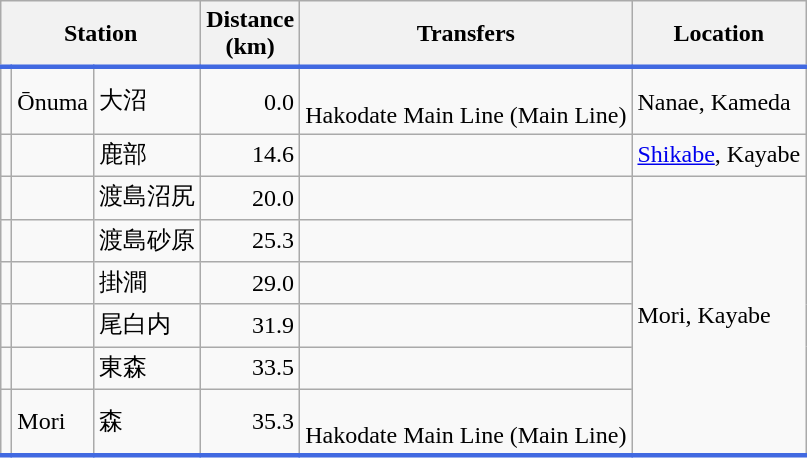<table class="wikitable">
<tr>
<th colspan="3">Station</th>
<th>Distance<br>(km)</th>
<th>Transfers</th>
<th>Location</th>
</tr>
<tr style="border-top:royalblue solid 3px;">
<td></td>
<td>Ōnuma</td>
<td>大沼</td>
<td align=right>0.0</td>
<td><br> Hakodate Main Line (Main Line)</td>
<td rowspan=1>Nanae, Kameda</td>
</tr>
<tr>
<td></td>
<td></td>
<td>鹿部</td>
<td align=right>14.6</td>
<td></td>
<td><a href='#'>Shikabe</a>, Kayabe</td>
</tr>
<tr>
<td></td>
<td></td>
<td>渡島沼尻</td>
<td align=right>20.0</td>
<td></td>
<td rowspan=6>Mori, Kayabe</td>
</tr>
<tr>
<td></td>
<td></td>
<td>渡島砂原</td>
<td align=right>25.3</td>
<td></td>
</tr>
<tr>
<td></td>
<td></td>
<td>掛澗</td>
<td align=right>29.0</td>
<td></td>
</tr>
<tr>
<td></td>
<td></td>
<td>尾白内</td>
<td align=right>31.9</td>
<td></td>
</tr>
<tr>
<td></td>
<td></td>
<td>東森</td>
<td align=right>33.5</td>
<td></td>
</tr>
<tr style="border-bottom:royalblue solid 3px;">
<td></td>
<td>Mori</td>
<td>森</td>
<td align=right>35.3</td>
<td><br> Hakodate Main Line (Main Line)</td>
</tr>
</table>
